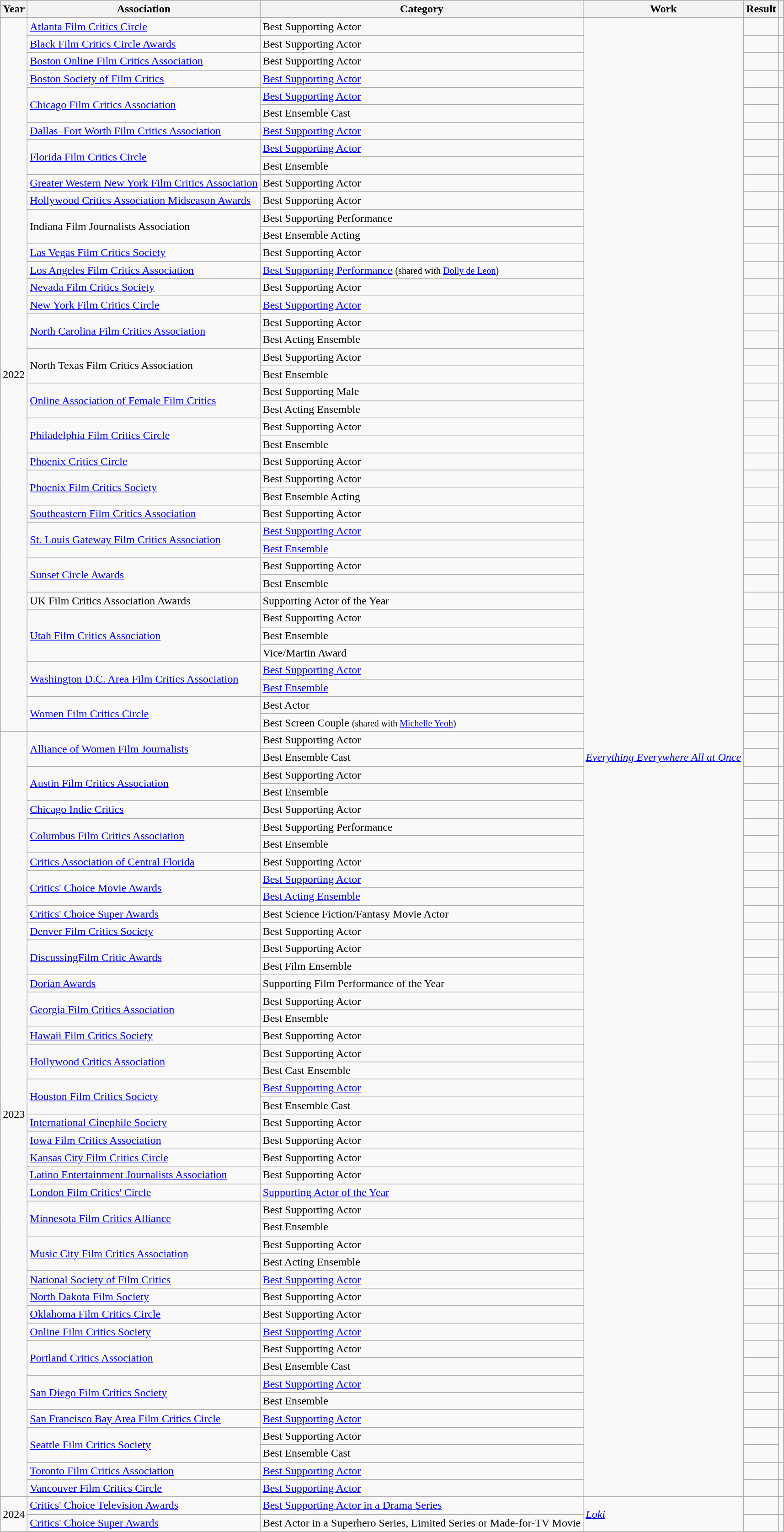<table class="wikitable sortable">
<tr>
<th scope="col">Year</th>
<th scope="col">Association</th>
<th scope="col">Category</th>
<th scope="col">Work</th>
<th scope="col">Result</th>
<th scope="col" class="unsortable"></th>
</tr>
<tr>
<td rowspan="41">2022</td>
<td><a href='#'>Atlanta Film Critics Circle</a></td>
<td scope="row">Best Supporting Actor</td>
<td rowspan="85"><em><a href='#'>Everything Everywhere All at Once</a></em></td>
<td></td>
<td style="text-align:center;"></td>
</tr>
<tr>
<td><a href='#'>Black Film Critics Circle Awards</a></td>
<td scope="row">Best Supporting Actor</td>
<td></td>
<td style="text-align:center;"></td>
</tr>
<tr>
<td><a href='#'>Boston Online Film Critics Association</a></td>
<td scope="row">Best Supporting Actor</td>
<td></td>
<td style="text-align:center;"></td>
</tr>
<tr>
<td><a href='#'>Boston Society of Film Critics</a></td>
<td scope="row"><a href='#'>Best Supporting Actor</a></td>
<td></td>
<td style="text-align:center;"></td>
</tr>
<tr>
<td rowspan="2"><a href='#'>Chicago Film Critics Association</a></td>
<td scope="row"><a href='#'>Best Supporting Actor</a></td>
<td></td>
<td style="text-align:center;" rowspan="2"></td>
</tr>
<tr>
<td scope="row">Best Ensemble Cast</td>
<td></td>
</tr>
<tr>
<td><a href='#'>Dallas–Fort Worth Film Critics Association</a></td>
<td scope="row"><a href='#'>Best Supporting Actor</a></td>
<td></td>
<td style="text-align:center;"></td>
</tr>
<tr>
<td rowspan="2"><a href='#'>Florida Film Critics Circle</a></td>
<td scope="row"><a href='#'>Best Supporting Actor</a></td>
<td></td>
<td style="text-align:center;" rowspan="2"></td>
</tr>
<tr>
<td scope="row">Best Ensemble</td>
<td></td>
</tr>
<tr>
<td><a href='#'>Greater Western New York Film Critics Association</a></td>
<td scope="row">Best Supporting Actor</td>
<td></td>
<td style="text-align:center;"></td>
</tr>
<tr>
<td><a href='#'>Hollywood Critics Association Midseason Awards</a></td>
<td scope="row">Best Supporting Actor</td>
<td></td>
<td style="text-align:center;"></td>
</tr>
<tr>
<td rowspan="2">Indiana Film Journalists Association</td>
<td scope="row">Best Supporting Performance</td>
<td></td>
<td style="text-align:center;" rowspan="2"></td>
</tr>
<tr>
<td scope="row">Best Ensemble Acting</td>
<td></td>
</tr>
<tr>
<td><a href='#'>Las Vegas Film Critics Society</a></td>
<td scope="row">Best Supporting Actor</td>
<td></td>
<td style="text-align:center;"></td>
</tr>
<tr>
<td><a href='#'>Los Angeles Film Critics Association</a></td>
<td scope="row"><a href='#'>Best Supporting Performance</a> <small>(shared with <a href='#'>Dolly de Leon</a>)</small></td>
<td></td>
<td style="text-align:center;"></td>
</tr>
<tr>
<td><a href='#'>Nevada Film Critics Society</a></td>
<td scope="row">Best Supporting Actor</td>
<td></td>
<td style="text-align:center;"></td>
</tr>
<tr>
<td><a href='#'>New York Film Critics Circle</a></td>
<td scope="row"><a href='#'>Best Supporting Actor</a></td>
<td></td>
<td style="text-align:center;"></td>
</tr>
<tr>
<td rowspan="2"><a href='#'>North Carolina Film Critics Association</a></td>
<td scope="row">Best Supporting Actor</td>
<td></td>
<td style="text-align:center;" rowspan="2"></td>
</tr>
<tr>
<td scope="row">Best Acting Ensemble</td>
<td></td>
</tr>
<tr>
<td rowspan="2">North Texas Film Critics Association</td>
<td scope="row">Best Supporting Actor</td>
<td></td>
<td style="text-align:center;" rowspan="2"></td>
</tr>
<tr>
<td scope="row">Best Ensemble</td>
<td></td>
</tr>
<tr>
<td rowspan="2"><a href='#'>Online Association of Female Film Critics</a></td>
<td scope="row">Best Supporting Male</td>
<td></td>
<td style="text-align:center;" rowspan="2"></td>
</tr>
<tr>
<td scope="row">Best Acting Ensemble</td>
<td></td>
</tr>
<tr>
<td rowspan="2"><a href='#'>Philadelphia Film Critics Circle</a></td>
<td scope="row">Best Supporting Actor</td>
<td></td>
<td style="text-align:center;" rowspan="2"></td>
</tr>
<tr>
<td scope="row">Best Ensemble</td>
<td></td>
</tr>
<tr>
<td><a href='#'>Phoenix Critics Circle</a></td>
<td scope="row">Best Supporting Actor</td>
<td></td>
<td style="text-align:center;"></td>
</tr>
<tr>
<td rowspan="2"><a href='#'>Phoenix Film Critics Society</a></td>
<td scope="row">Best Supporting Actor</td>
<td></td>
<td style="text-align:center;" rowspan="2"></td>
</tr>
<tr>
<td scope="row">Best Ensemble Acting</td>
<td></td>
</tr>
<tr>
<td><a href='#'>Southeastern Film Critics Association</a></td>
<td scope="row">Best Supporting Actor</td>
<td></td>
<td style="text-align:center;"></td>
</tr>
<tr>
<td rowspan="2"><a href='#'>St. Louis Gateway Film Critics Association</a></td>
<td scope="row"><a href='#'>Best Supporting Actor</a></td>
<td></td>
<td style="text-align:center;" rowspan="2"></td>
</tr>
<tr>
<td scope="row"><a href='#'>Best Ensemble</a></td>
<td></td>
</tr>
<tr>
<td rowspan="2"><a href='#'>Sunset Circle Awards</a></td>
<td scope="row">Best Supporting Actor</td>
<td></td>
<td style="text-align:center;" rowspan="2"></td>
</tr>
<tr>
<td scope="row">Best Ensemble</td>
<td></td>
</tr>
<tr>
<td>UK Film Critics Association Awards</td>
<td scope="row">Supporting Actor of the Year</td>
<td></td>
<td style="text-align:center;"></td>
</tr>
<tr>
<td rowspan="3"><a href='#'>Utah Film Critics Association</a></td>
<td scope="row">Best Supporting Actor</td>
<td></td>
<td style="text-align:center;" rowspan="3"></td>
</tr>
<tr>
<td scope="row">Best Ensemble</td>
<td></td>
</tr>
<tr>
<td scope="row">Vice/Martin Award</td>
<td></td>
</tr>
<tr>
<td rowspan="2"><a href='#'>Washington D.C. Area Film Critics Association</a></td>
<td scope="row"><a href='#'>Best Supporting Actor</a></td>
<td></td>
<td style="text-align:center;" rowspan="2"></td>
</tr>
<tr>
<td scope="row"><a href='#'>Best Ensemble</a></td>
<td></td>
</tr>
<tr>
<td rowspan="2"><a href='#'>Women Film Critics Circle</a></td>
<td scope="row">Best Actor</td>
<td></td>
<td style="text-align:center;" rowspan="2"></td>
</tr>
<tr>
<td scope="row">Best Screen Couple <small>(shared with <a href='#'>Michelle Yeoh</a>)</small></td>
<td></td>
</tr>
<tr>
<td rowspan="44">2023</td>
<td rowspan="2"><a href='#'>Alliance of Women Film Journalists</a></td>
<td scope="row">Best Supporting Actor</td>
<td></td>
<td style="text-align:center;" rowspan="2"></td>
</tr>
<tr>
<td scope="row">Best Ensemble Cast</td>
<td></td>
</tr>
<tr>
<td rowspan="2"><a href='#'>Austin Film Critics Association</a></td>
<td scope="row">Best Supporting Actor</td>
<td></td>
<td style="text-align:center;" rowspan="2"></td>
</tr>
<tr>
<td scope="row">Best Ensemble</td>
<td></td>
</tr>
<tr>
<td><a href='#'>Chicago Indie Critics</a></td>
<td scope="row">Best Supporting Actor</td>
<td></td>
<td style="text-align:center;"></td>
</tr>
<tr>
<td rowspan="2"><a href='#'>Columbus Film Critics Association</a></td>
<td scope="row">Best Supporting Performance</td>
<td></td>
<td style="text-align:center;" rowspan="2"></td>
</tr>
<tr>
<td scope="row">Best Ensemble</td>
<td></td>
</tr>
<tr>
<td><a href='#'>Critics Association of Central Florida</a></td>
<td scope="row">Best Supporting Actor</td>
<td></td>
<td style="text-align:center;"></td>
</tr>
<tr>
<td rowspan="2"><a href='#'>Critics' Choice Movie Awards</a></td>
<td scope="row"><a href='#'>Best Supporting Actor</a></td>
<td></td>
<td style="text-align:center;" rowspan="2"></td>
</tr>
<tr>
<td scope="row"><a href='#'>Best Acting Ensemble</a></td>
<td></td>
</tr>
<tr>
<td><a href='#'>Critics' Choice Super Awards</a></td>
<td scope="row">Best Science Fiction/Fantasy Movie Actor</td>
<td></td>
<td style="text-align:center;"></td>
</tr>
<tr>
<td><a href='#'>Denver Film Critics Society</a></td>
<td scope="row">Best Supporting Actor</td>
<td></td>
<td style="text-align:center;"></td>
</tr>
<tr>
<td rowspan="2"><a href='#'>DiscussingFilm Critic Awards</a></td>
<td scope="row">Best Supporting Actor</td>
<td></td>
<td style="text-align:center;" rowspan="2"></td>
</tr>
<tr>
<td scope="row">Best Film Ensemble</td>
<td></td>
</tr>
<tr>
<td><a href='#'>Dorian Awards</a></td>
<td scope="row">Supporting Film Performance of the Year</td>
<td></td>
<td style="text-align:center;"></td>
</tr>
<tr>
<td rowspan="2"><a href='#'>Georgia Film Critics Association</a></td>
<td scope="row">Best Supporting Actor</td>
<td></td>
<td style="text-align:center;" rowspan="2"></td>
</tr>
<tr>
<td scope="row">Best Ensemble</td>
<td></td>
</tr>
<tr>
<td><a href='#'>Hawaii Film Critics Society</a></td>
<td scope="row">Best Supporting Actor</td>
<td></td>
<td style="text-align:center;"></td>
</tr>
<tr>
<td rowspan="2"><a href='#'>Hollywood Critics Association</a></td>
<td scope="row">Best Supporting Actor</td>
<td></td>
<td style="text-align:center;" rowspan="2"></td>
</tr>
<tr>
<td scope="row">Best Cast Ensemble</td>
<td></td>
</tr>
<tr>
<td rowspan="2"><a href='#'>Houston Film Critics Society</a></td>
<td scope="row"><a href='#'>Best Supporting Actor</a></td>
<td></td>
<td style="text-align:center;" rowspan="2"></td>
</tr>
<tr>
<td scope="row">Best Ensemble Cast</td>
<td></td>
</tr>
<tr>
<td><a href='#'>International Cinephile Society</a></td>
<td scope="row">Best Supporting Actor</td>
<td></td>
<td style="text-align:center;"></td>
</tr>
<tr>
<td><a href='#'>Iowa Film Critics Association</a></td>
<td scope="row">Best Supporting Actor</td>
<td></td>
<td style="text-align:center;"></td>
</tr>
<tr>
<td><a href='#'>Kansas City Film Critics Circle</a></td>
<td scope="row">Best Supporting Actor</td>
<td></td>
<td style="text-align:center;"></td>
</tr>
<tr>
<td><a href='#'>Latino Entertainment Journalists Association</a></td>
<td scope="row">Best Supporting Actor</td>
<td></td>
<td style="text-align:center;"></td>
</tr>
<tr>
<td><a href='#'>London Film Critics' Circle</a></td>
<td scope="row"><a href='#'>Supporting Actor of the Year</a></td>
<td></td>
<td style="text-align:center;"></td>
</tr>
<tr>
<td rowspan="2"><a href='#'>Minnesota Film Critics Alliance</a></td>
<td>Best Supporting Actor</td>
<td></td>
<td style="text-align:center;" rowspan="2"></td>
</tr>
<tr>
<td scope="row">Best Ensemble</td>
<td></td>
</tr>
<tr>
<td rowspan="2"><a href='#'>Music City Film Critics Association</a></td>
<td scope="row">Best Supporting Actor</td>
<td></td>
<td style="text-align:center;" rowspan="2"></td>
</tr>
<tr>
<td scope="row">Best Acting Ensemble</td>
<td></td>
</tr>
<tr>
<td><a href='#'>National Society of Film Critics</a></td>
<td scope="row"><a href='#'>Best Supporting Actor</a></td>
<td></td>
<td style="text-align:center;"></td>
</tr>
<tr>
<td><a href='#'>North Dakota Film Society</a></td>
<td scope="row">Best Supporting Actor</td>
<td></td>
<td style="text-align:center;"></td>
</tr>
<tr>
<td><a href='#'>Oklahoma Film Critics Circle</a></td>
<td scope="row">Best Supporting Actor</td>
<td></td>
<td style="text-align:center;"></td>
</tr>
<tr>
<td><a href='#'>Online Film Critics Society</a></td>
<td scope="row"><a href='#'>Best Supporting Actor</a></td>
<td></td>
<td style="text-align:center;"></td>
</tr>
<tr>
<td rowspan="2"><a href='#'>Portland Critics Association</a></td>
<td scope="row">Best Supporting Actor</td>
<td></td>
<td style="text-align:center;" rowspan="2"></td>
</tr>
<tr>
<td scope="row">Best Ensemble Cast</td>
<td></td>
</tr>
<tr>
<td rowspan="2"><a href='#'>San Diego Film Critics Society</a></td>
<td scope="row"><a href='#'>Best Supporting Actor</a></td>
<td></td>
<td style="text-align:center;" rowspan="2"></td>
</tr>
<tr>
<td scope="row">Best Ensemble</td>
<td></td>
</tr>
<tr>
<td><a href='#'>San Francisco Bay Area Film Critics Circle</a></td>
<td scope="row"><a href='#'>Best Supporting Actor</a></td>
<td></td>
<td style="text-align:center;"></td>
</tr>
<tr>
<td rowspan="2"><a href='#'>Seattle Film Critics Society</a></td>
<td scope="row">Best Supporting Actor</td>
<td></td>
<td style="text-align:center;" rowspan="2"></td>
</tr>
<tr>
<td scope="row">Best Ensemble Cast</td>
<td></td>
</tr>
<tr>
<td><a href='#'>Toronto Film Critics Association</a></td>
<td scope="row"><a href='#'>Best Supporting Actor</a></td>
<td></td>
<td style="text-align:center;"></td>
</tr>
<tr>
<td><a href='#'>Vancouver Film Critics Circle</a></td>
<td scope="row"><a href='#'>Best Supporting Actor</a></td>
<td></td>
<td style="text-align:center;"></td>
</tr>
<tr>
<td rowspan="2">2024</td>
<td><a href='#'>Critics' Choice Television Awards</a></td>
<td scope="row"><a href='#'>Best Supporting Actor in a Drama Series</a></td>
<td rowspan="2"><em><a href='#'>Loki</a></em></td>
<td></td>
<td style="text-align:center;"></td>
</tr>
<tr>
<td><a href='#'>Critics' Choice Super Awards</a></td>
<td>Best Actor in a Superhero Series, Limited Series or Made-for-TV Movie</td>
<td></td>
<td style="text-align:center;"></td>
</tr>
</table>
